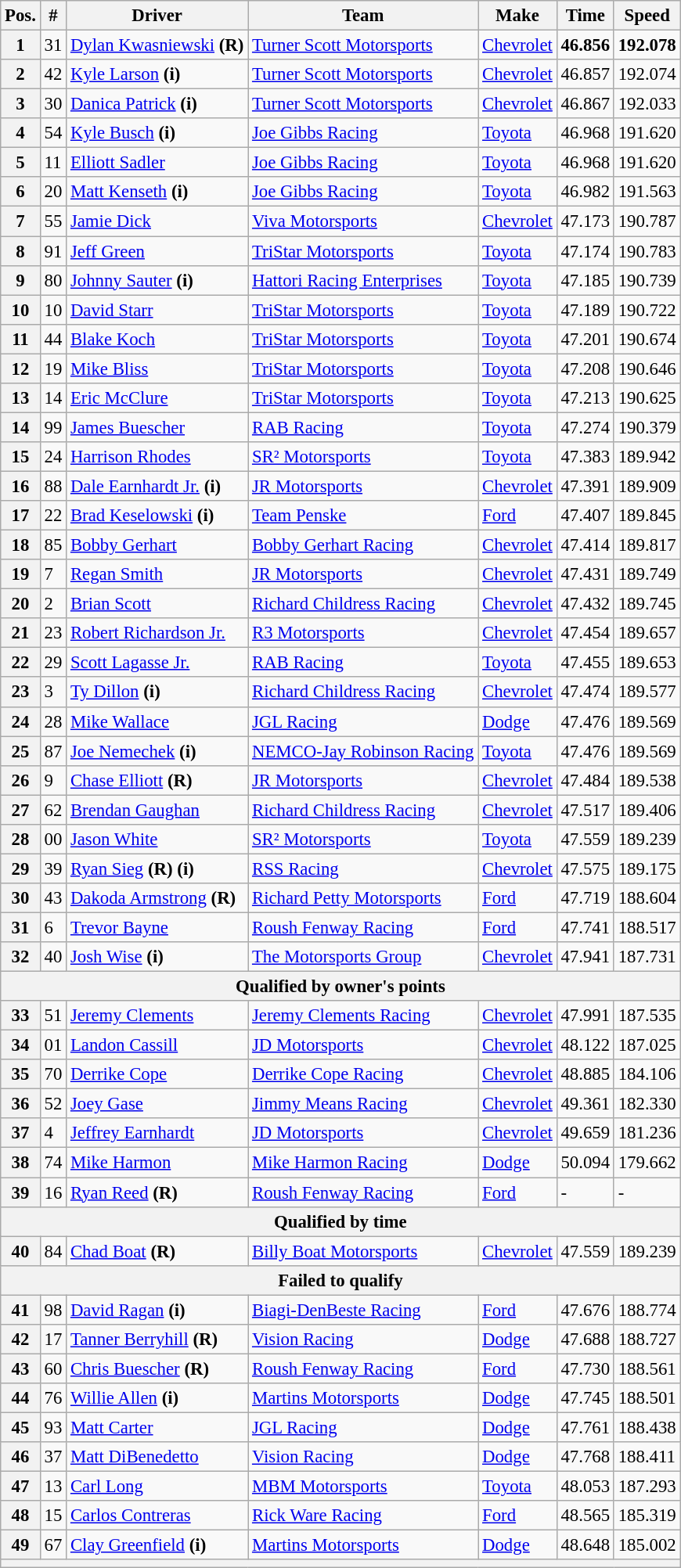<table class="wikitable" style="font-size:95%">
<tr>
<th>Pos.</th>
<th>#</th>
<th>Driver</th>
<th>Team</th>
<th>Make</th>
<th>Time</th>
<th>Speed</th>
</tr>
<tr>
<th>1</th>
<td>31</td>
<td><a href='#'>Dylan Kwasniewski</a> <strong>(R)</strong></td>
<td><a href='#'>Turner Scott Motorsports</a></td>
<td><a href='#'>Chevrolet</a></td>
<td><strong>46.856</strong></td>
<td><strong>192.078</strong></td>
</tr>
<tr>
<th>2</th>
<td>42</td>
<td><a href='#'>Kyle Larson</a> <strong>(i)</strong></td>
<td><a href='#'>Turner Scott Motorsports</a></td>
<td><a href='#'>Chevrolet</a></td>
<td>46.857</td>
<td>192.074</td>
</tr>
<tr>
<th>3</th>
<td>30</td>
<td><a href='#'>Danica Patrick</a> <strong>(i)</strong></td>
<td><a href='#'>Turner Scott Motorsports</a></td>
<td><a href='#'>Chevrolet</a></td>
<td>46.867</td>
<td>192.033</td>
</tr>
<tr>
<th>4</th>
<td>54</td>
<td><a href='#'>Kyle Busch</a> <strong>(i)</strong></td>
<td><a href='#'>Joe Gibbs Racing</a></td>
<td><a href='#'>Toyota</a></td>
<td>46.968</td>
<td>191.620</td>
</tr>
<tr>
<th>5</th>
<td>11</td>
<td><a href='#'>Elliott Sadler</a></td>
<td><a href='#'>Joe Gibbs Racing</a></td>
<td><a href='#'>Toyota</a></td>
<td>46.968</td>
<td>191.620</td>
</tr>
<tr>
<th>6</th>
<td>20</td>
<td><a href='#'>Matt Kenseth</a> <strong>(i)</strong></td>
<td><a href='#'>Joe Gibbs Racing</a></td>
<td><a href='#'>Toyota</a></td>
<td>46.982</td>
<td>191.563</td>
</tr>
<tr>
<th>7</th>
<td>55</td>
<td><a href='#'>Jamie Dick</a></td>
<td><a href='#'>Viva Motorsports</a></td>
<td><a href='#'>Chevrolet</a></td>
<td>47.173</td>
<td>190.787</td>
</tr>
<tr>
<th>8</th>
<td>91</td>
<td><a href='#'>Jeff Green</a></td>
<td><a href='#'>TriStar Motorsports</a></td>
<td><a href='#'>Toyota</a></td>
<td>47.174</td>
<td>190.783</td>
</tr>
<tr>
<th>9</th>
<td>80</td>
<td><a href='#'>Johnny Sauter</a> <strong>(i)</strong></td>
<td><a href='#'>Hattori Racing Enterprises</a></td>
<td><a href='#'>Toyota</a></td>
<td>47.185</td>
<td>190.739</td>
</tr>
<tr>
<th>10</th>
<td>10</td>
<td><a href='#'>David Starr</a></td>
<td><a href='#'>TriStar Motorsports</a></td>
<td><a href='#'>Toyota</a></td>
<td>47.189</td>
<td>190.722</td>
</tr>
<tr>
<th>11</th>
<td>44</td>
<td><a href='#'>Blake Koch</a></td>
<td><a href='#'>TriStar Motorsports</a></td>
<td><a href='#'>Toyota</a></td>
<td>47.201</td>
<td>190.674</td>
</tr>
<tr>
<th>12</th>
<td>19</td>
<td><a href='#'>Mike Bliss</a></td>
<td><a href='#'>TriStar Motorsports</a></td>
<td><a href='#'>Toyota</a></td>
<td>47.208</td>
<td>190.646</td>
</tr>
<tr>
<th>13</th>
<td>14</td>
<td><a href='#'>Eric McClure</a></td>
<td><a href='#'>TriStar Motorsports</a></td>
<td><a href='#'>Toyota</a></td>
<td>47.213</td>
<td>190.625</td>
</tr>
<tr>
<th>14</th>
<td>99</td>
<td><a href='#'>James Buescher</a></td>
<td><a href='#'>RAB Racing</a></td>
<td><a href='#'>Toyota</a></td>
<td>47.274</td>
<td>190.379</td>
</tr>
<tr>
<th>15</th>
<td>24</td>
<td><a href='#'>Harrison Rhodes</a></td>
<td><a href='#'>SR² Motorsports</a></td>
<td><a href='#'>Toyota</a></td>
<td>47.383</td>
<td>189.942</td>
</tr>
<tr>
<th>16</th>
<td>88</td>
<td><a href='#'>Dale Earnhardt Jr.</a> <strong>(i)</strong></td>
<td><a href='#'>JR Motorsports</a></td>
<td><a href='#'>Chevrolet</a></td>
<td>47.391</td>
<td>189.909</td>
</tr>
<tr>
<th>17</th>
<td>22</td>
<td><a href='#'>Brad Keselowski</a> <strong>(i)</strong></td>
<td><a href='#'>Team Penske</a></td>
<td><a href='#'>Ford</a></td>
<td>47.407</td>
<td>189.845</td>
</tr>
<tr>
<th>18</th>
<td>85</td>
<td><a href='#'>Bobby Gerhart</a></td>
<td><a href='#'>Bobby Gerhart Racing</a></td>
<td><a href='#'>Chevrolet</a></td>
<td>47.414</td>
<td>189.817</td>
</tr>
<tr>
<th>19</th>
<td>7</td>
<td><a href='#'>Regan Smith</a></td>
<td><a href='#'>JR Motorsports</a></td>
<td><a href='#'>Chevrolet</a></td>
<td>47.431</td>
<td>189.749</td>
</tr>
<tr>
<th>20</th>
<td>2</td>
<td><a href='#'>Brian Scott</a></td>
<td><a href='#'>Richard Childress Racing</a></td>
<td><a href='#'>Chevrolet</a></td>
<td>47.432</td>
<td>189.745</td>
</tr>
<tr>
<th>21</th>
<td>23</td>
<td><a href='#'>Robert Richardson Jr.</a></td>
<td><a href='#'>R3 Motorsports</a></td>
<td><a href='#'>Chevrolet</a></td>
<td>47.454</td>
<td>189.657</td>
</tr>
<tr>
<th>22</th>
<td>29</td>
<td><a href='#'>Scott Lagasse Jr.</a></td>
<td><a href='#'>RAB Racing</a></td>
<td><a href='#'>Toyota</a></td>
<td>47.455</td>
<td>189.653</td>
</tr>
<tr>
<th>23</th>
<td>3</td>
<td><a href='#'>Ty Dillon</a> <strong>(i)</strong></td>
<td><a href='#'>Richard Childress Racing</a></td>
<td><a href='#'>Chevrolet</a></td>
<td>47.474</td>
<td>189.577</td>
</tr>
<tr>
<th>24</th>
<td>28</td>
<td><a href='#'>Mike Wallace</a></td>
<td><a href='#'>JGL Racing</a></td>
<td><a href='#'>Dodge</a></td>
<td>47.476</td>
<td>189.569</td>
</tr>
<tr>
<th>25</th>
<td>87</td>
<td><a href='#'>Joe Nemechek</a> <strong>(i)</strong></td>
<td><a href='#'>NEMCO-Jay Robinson Racing</a></td>
<td><a href='#'>Toyota</a></td>
<td>47.476</td>
<td>189.569</td>
</tr>
<tr>
<th>26</th>
<td>9</td>
<td><a href='#'>Chase Elliott</a> <strong>(R)</strong></td>
<td><a href='#'>JR Motorsports</a></td>
<td><a href='#'>Chevrolet</a></td>
<td>47.484</td>
<td>189.538</td>
</tr>
<tr>
<th>27</th>
<td>62</td>
<td><a href='#'>Brendan Gaughan</a></td>
<td><a href='#'>Richard Childress Racing</a></td>
<td><a href='#'>Chevrolet</a></td>
<td>47.517</td>
<td>189.406</td>
</tr>
<tr>
<th>28</th>
<td>00</td>
<td><a href='#'>Jason White</a></td>
<td><a href='#'>SR² Motorsports</a></td>
<td><a href='#'>Toyota</a></td>
<td>47.559</td>
<td>189.239</td>
</tr>
<tr>
<th>29</th>
<td>39</td>
<td><a href='#'>Ryan Sieg</a> <strong>(R)</strong> <strong>(i)</strong></td>
<td><a href='#'>RSS Racing</a></td>
<td><a href='#'>Chevrolet</a></td>
<td>47.575</td>
<td>189.175</td>
</tr>
<tr>
<th>30</th>
<td>43</td>
<td><a href='#'>Dakoda Armstrong</a> <strong>(R)</strong></td>
<td><a href='#'>Richard Petty Motorsports</a></td>
<td><a href='#'>Ford</a></td>
<td>47.719</td>
<td>188.604</td>
</tr>
<tr>
<th>31</th>
<td>6</td>
<td><a href='#'>Trevor Bayne</a></td>
<td><a href='#'>Roush Fenway Racing</a></td>
<td><a href='#'>Ford</a></td>
<td>47.741</td>
<td>188.517</td>
</tr>
<tr>
<th>32</th>
<td>40</td>
<td><a href='#'>Josh Wise</a> <strong>(i)</strong></td>
<td><a href='#'>The Motorsports Group</a></td>
<td><a href='#'>Chevrolet</a></td>
<td>47.941</td>
<td>187.731</td>
</tr>
<tr>
<th colspan="7">Qualified by owner's points</th>
</tr>
<tr>
<th>33</th>
<td>51</td>
<td><a href='#'>Jeremy Clements</a></td>
<td><a href='#'>Jeremy Clements Racing</a></td>
<td><a href='#'>Chevrolet</a></td>
<td>47.991</td>
<td>187.535</td>
</tr>
<tr>
<th>34</th>
<td>01</td>
<td><a href='#'>Landon Cassill</a></td>
<td><a href='#'>JD Motorsports</a></td>
<td><a href='#'>Chevrolet</a></td>
<td>48.122</td>
<td>187.025</td>
</tr>
<tr>
<th>35</th>
<td>70</td>
<td><a href='#'>Derrike Cope</a></td>
<td><a href='#'>Derrike Cope Racing</a></td>
<td><a href='#'>Chevrolet</a></td>
<td>48.885</td>
<td>184.106</td>
</tr>
<tr>
<th>36</th>
<td>52</td>
<td><a href='#'>Joey Gase</a></td>
<td><a href='#'>Jimmy Means Racing</a></td>
<td><a href='#'>Chevrolet</a></td>
<td>49.361</td>
<td>182.330</td>
</tr>
<tr>
<th>37</th>
<td>4</td>
<td><a href='#'>Jeffrey Earnhardt</a></td>
<td><a href='#'>JD Motorsports</a></td>
<td><a href='#'>Chevrolet</a></td>
<td>49.659</td>
<td>181.236</td>
</tr>
<tr>
<th>38</th>
<td>74</td>
<td><a href='#'>Mike Harmon</a></td>
<td><a href='#'>Mike Harmon Racing</a></td>
<td><a href='#'>Dodge</a></td>
<td>50.094</td>
<td>179.662</td>
</tr>
<tr>
<th>39</th>
<td>16</td>
<td><a href='#'>Ryan Reed</a> <strong>(R)</strong></td>
<td><a href='#'>Roush Fenway Racing</a></td>
<td><a href='#'>Ford</a></td>
<td>-</td>
<td>-</td>
</tr>
<tr>
<th colspan="7">Qualified by time</th>
</tr>
<tr>
<th>40</th>
<td>84</td>
<td><a href='#'>Chad Boat</a> <strong>(R)</strong></td>
<td><a href='#'>Billy Boat Motorsports</a></td>
<td><a href='#'>Chevrolet</a></td>
<td>47.559</td>
<td>189.239</td>
</tr>
<tr>
<th colspan="7">Failed to qualify</th>
</tr>
<tr>
<th>41</th>
<td>98</td>
<td><a href='#'>David Ragan</a> <strong>(i)</strong></td>
<td><a href='#'>Biagi-DenBeste Racing</a></td>
<td><a href='#'>Ford</a></td>
<td>47.676</td>
<td>188.774</td>
</tr>
<tr>
<th>42</th>
<td>17</td>
<td><a href='#'>Tanner Berryhill</a> <strong>(R)</strong></td>
<td><a href='#'>Vision Racing</a></td>
<td><a href='#'>Dodge</a></td>
<td>47.688</td>
<td>188.727</td>
</tr>
<tr>
<th>43</th>
<td>60</td>
<td><a href='#'>Chris Buescher</a> <strong>(R)</strong></td>
<td><a href='#'>Roush Fenway Racing</a></td>
<td><a href='#'>Ford</a></td>
<td>47.730</td>
<td>188.561</td>
</tr>
<tr>
<th>44</th>
<td>76</td>
<td><a href='#'>Willie Allen</a> <strong>(i)</strong></td>
<td><a href='#'>Martins Motorsports</a></td>
<td><a href='#'>Dodge</a></td>
<td>47.745</td>
<td>188.501</td>
</tr>
<tr>
<th>45</th>
<td>93</td>
<td><a href='#'>Matt Carter</a></td>
<td><a href='#'>JGL Racing</a></td>
<td><a href='#'>Dodge</a></td>
<td>47.761</td>
<td>188.438</td>
</tr>
<tr>
<th>46</th>
<td>37</td>
<td><a href='#'>Matt DiBenedetto</a></td>
<td><a href='#'>Vision Racing</a></td>
<td><a href='#'>Dodge</a></td>
<td>47.768</td>
<td>188.411</td>
</tr>
<tr>
<th>47</th>
<td>13</td>
<td><a href='#'>Carl Long</a></td>
<td><a href='#'>MBM Motorsports</a></td>
<td><a href='#'>Toyota</a></td>
<td>48.053</td>
<td>187.293</td>
</tr>
<tr>
<th>48</th>
<td>15</td>
<td><a href='#'>Carlos Contreras</a></td>
<td><a href='#'>Rick Ware Racing</a></td>
<td><a href='#'>Ford</a></td>
<td>48.565</td>
<td>185.319</td>
</tr>
<tr>
<th>49</th>
<td>67</td>
<td><a href='#'>Clay Greenfield</a> <strong>(i)</strong></td>
<td><a href='#'>Martins Motorsports</a></td>
<td><a href='#'>Dodge</a></td>
<td>48.648</td>
<td>185.002</td>
</tr>
<tr>
<th colspan="7"></th>
</tr>
</table>
